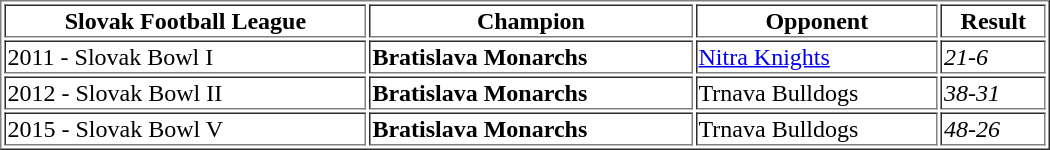<table border="1" width="700">
<tr ---->
<th>Slovak Football League</th>
<th>Champion</th>
<th>Opponent</th>
<th>Result</th>
</tr>
<tr ---->
<td>2011 - Slovak Bowl I</td>
<td><strong>Bratislava Monarchs</strong></td>
<td><a href='#'>Nitra Knights</a></td>
<td><em>21-6</em></td>
</tr>
<tr ---->
<td>2012 - Slovak Bowl II</td>
<td><strong>Bratislava Monarchs</strong></td>
<td>Trnava Bulldogs</td>
<td><em>38-31</em></td>
</tr>
<tr ---->
<td>2015 - Slovak Bowl V</td>
<td><strong>Bratislava Monarchs</strong></td>
<td>Trnava Bulldogs</td>
<td><em>48-26</em></td>
</tr>
</table>
